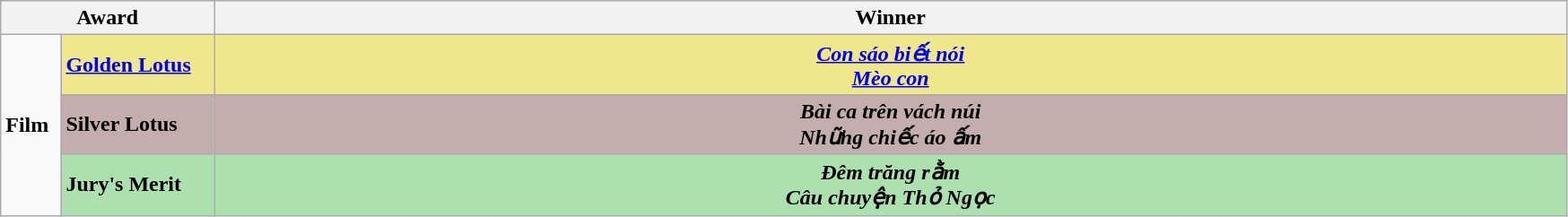<table class=wikitable>
<tr>
<th width="12%" colspan="2">Award</th>
<th width="76%">Winner</th>
</tr>
<tr>
<td rowspan="3"><strong>Film</strong></td>
<td style="background:#F0E68C"><strong><a href='#'>Golden Lotus</a></strong></td>
<td style="background:#F0E68C" align=center><strong><em><a href='#'>Con sáo biết nói</a></em></strong><br><strong><em><a href='#'>Mèo con</a></em></strong></td>
</tr>
<tr>
<td style="background:#C4AEAD"><strong>Silver Lotus</strong></td>
<td style="background:#C4AEAD" align=center><strong><em>Bài ca trên vách núi</em></strong><br><strong><em>Những chiếc áo ấm</em></strong></td>
</tr>
<tr>
<td style="background:#ACE1AF"><strong>Jury's Merit</strong></td>
<td style="background:#ACE1AF" align=center><strong><em>Đêm trăng rằm</em></strong><br><strong><em>Câu chuyện Thỏ Ngọc</em></strong></td>
</tr>
</table>
